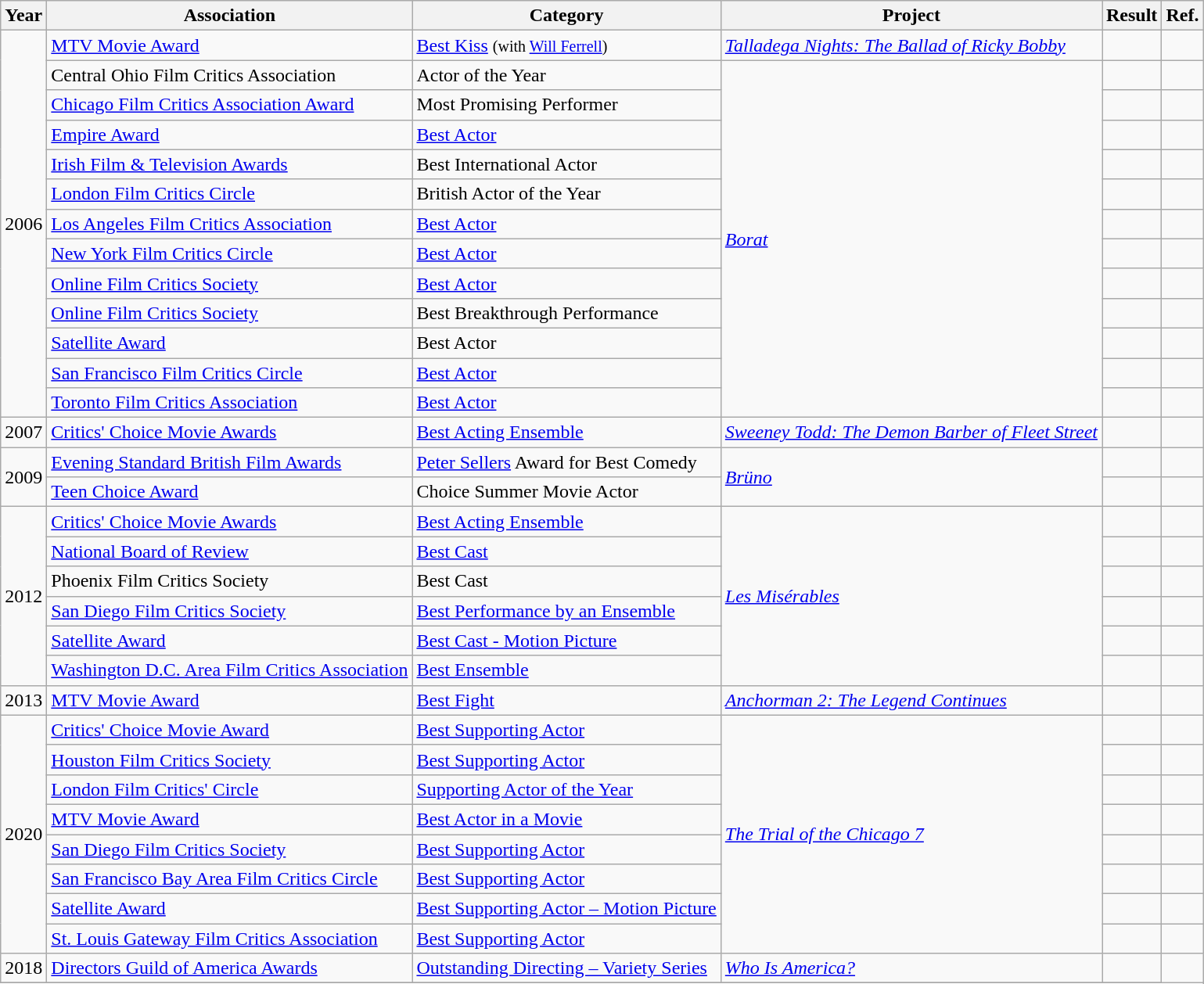<table class="wikitable sortable">
<tr>
<th>Year</th>
<th>Association</th>
<th>Category</th>
<th>Project</th>
<th>Result</th>
<th class=unsortable>Ref.</th>
</tr>
<tr>
<td rowspan="13">2006</td>
<td><a href='#'>MTV Movie Award</a></td>
<td><a href='#'>Best Kiss</a> <small>(with <a href='#'>Will Ferrell</a>)</small></td>
<td><em><a href='#'>Talladega Nights: The Ballad of Ricky Bobby</a></em></td>
<td></td>
<td></td>
</tr>
<tr>
<td>Central Ohio Film Critics Association</td>
<td>Actor of the Year</td>
<td rowspan=12><em><a href='#'>Borat</a></em></td>
<td></td>
<td></td>
</tr>
<tr>
<td><a href='#'>Chicago Film Critics Association Award</a></td>
<td>Most Promising Performer</td>
<td></td>
<td></td>
</tr>
<tr>
<td><a href='#'>Empire Award</a></td>
<td><a href='#'>Best Actor</a></td>
<td></td>
<td></td>
</tr>
<tr>
<td><a href='#'>Irish Film & Television Awards</a></td>
<td>Best International Actor</td>
<td></td>
<td></td>
</tr>
<tr>
<td><a href='#'>London Film Critics Circle</a></td>
<td>British Actor of the Year</td>
<td></td>
<td></td>
</tr>
<tr>
<td><a href='#'>Los Angeles Film Critics Association</a></td>
<td><a href='#'>Best Actor</a></td>
<td></td>
<td></td>
</tr>
<tr>
<td><a href='#'>New York Film Critics Circle</a></td>
<td><a href='#'>Best Actor</a></td>
<td></td>
<td></td>
</tr>
<tr>
<td><a href='#'>Online Film Critics Society</a></td>
<td><a href='#'>Best Actor</a></td>
<td></td>
<td></td>
</tr>
<tr>
<td><a href='#'>Online Film Critics Society</a></td>
<td>Best Breakthrough Performance</td>
<td></td>
<td></td>
</tr>
<tr>
<td><a href='#'>Satellite Award</a></td>
<td>Best Actor</td>
<td></td>
<td></td>
</tr>
<tr>
<td><a href='#'>San Francisco Film Critics Circle</a></td>
<td><a href='#'>Best Actor</a></td>
<td></td>
<td></td>
</tr>
<tr>
<td><a href='#'>Toronto Film Critics Association</a></td>
<td><a href='#'>Best Actor</a></td>
<td></td>
<td></td>
</tr>
<tr>
<td>2007</td>
<td><a href='#'>Critics' Choice Movie Awards</a></td>
<td><a href='#'>Best Acting Ensemble</a></td>
<td><em><a href='#'>Sweeney Todd: The Demon Barber of Fleet Street</a></em></td>
<td></td>
<td></td>
</tr>
<tr>
<td rowspan=2>2009</td>
<td><a href='#'>Evening Standard British Film Awards</a></td>
<td><a href='#'>Peter Sellers</a> Award for Best Comedy</td>
<td rowspan=2><em><a href='#'>Brüno</a></em></td>
<td></td>
<td></td>
</tr>
<tr>
<td><a href='#'>Teen Choice Award</a></td>
<td>Choice Summer Movie Actor</td>
<td></td>
<td></td>
</tr>
<tr>
<td rowspan=6>2012</td>
<td><a href='#'>Critics' Choice Movie Awards</a></td>
<td><a href='#'>Best Acting Ensemble</a></td>
<td rowspan=6><em><a href='#'>Les Misérables</a></em></td>
<td></td>
<td></td>
</tr>
<tr>
<td><a href='#'>National Board of Review</a></td>
<td><a href='#'>Best Cast</a></td>
<td></td>
<td></td>
</tr>
<tr>
<td>Phoenix Film Critics Society</td>
<td>Best Cast</td>
<td></td>
<td></td>
</tr>
<tr>
<td><a href='#'>San Diego Film Critics Society</a></td>
<td><a href='#'>Best Performance by an Ensemble</a></td>
<td></td>
<td></td>
</tr>
<tr>
<td><a href='#'>Satellite Award</a></td>
<td><a href='#'>Best Cast - Motion Picture</a></td>
<td></td>
<td></td>
</tr>
<tr>
<td><a href='#'>Washington D.C. Area Film Critics Association</a></td>
<td><a href='#'>Best Ensemble</a></td>
<td></td>
<td></td>
</tr>
<tr>
<td>2013</td>
<td><a href='#'>MTV Movie Award</a></td>
<td><a href='#'>Best Fight</a></td>
<td><em><a href='#'>Anchorman 2: The Legend Continues</a></em></td>
<td></td>
</tr>
<tr>
<td rowspan=8>2020</td>
<td><a href='#'>Critics' Choice Movie Award</a></td>
<td><a href='#'>Best Supporting Actor</a></td>
<td rowspan=8><em><a href='#'>The Trial of the Chicago 7</a></em></td>
<td></td>
<td></td>
</tr>
<tr>
<td><a href='#'>Houston Film Critics Society</a></td>
<td><a href='#'>Best Supporting Actor</a></td>
<td></td>
<td></td>
</tr>
<tr>
<td><a href='#'>London Film Critics' Circle</a></td>
<td><a href='#'>Supporting Actor of the Year</a></td>
<td></td>
<td></td>
</tr>
<tr>
<td><a href='#'>MTV Movie Award</a></td>
<td><a href='#'>Best Actor in a Movie</a></td>
<td></td>
<td></td>
</tr>
<tr>
<td><a href='#'>San Diego Film Critics Society</a></td>
<td><a href='#'>Best Supporting Actor</a></td>
<td></td>
<td></td>
</tr>
<tr>
<td><a href='#'>San Francisco Bay Area Film Critics Circle</a></td>
<td><a href='#'>Best Supporting Actor</a></td>
<td></td>
<td></td>
</tr>
<tr>
<td><a href='#'>Satellite Award</a></td>
<td><a href='#'>Best Supporting Actor – Motion Picture</a></td>
<td></td>
<td></td>
</tr>
<tr>
<td><a href='#'>St. Louis Gateway Film Critics Association</a></td>
<td><a href='#'>Best Supporting Actor</a></td>
<td></td>
<td></td>
</tr>
<tr>
<td>2018</td>
<td><a href='#'>Directors Guild of America Awards</a></td>
<td><a href='#'>Outstanding Directing – Variety Series</a></td>
<td><em><a href='#'>Who Is America?</a></em></td>
<td></td>
</tr>
<tr>
</tr>
</table>
